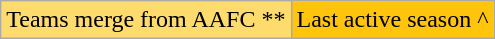<table class="wikitable">
<tr>
<td style="background-color:#FDDB6D;">Teams merge from AAFC **</td>
<td style="background-color:#FFC40C;">Last active season ^</td>
</tr>
</table>
